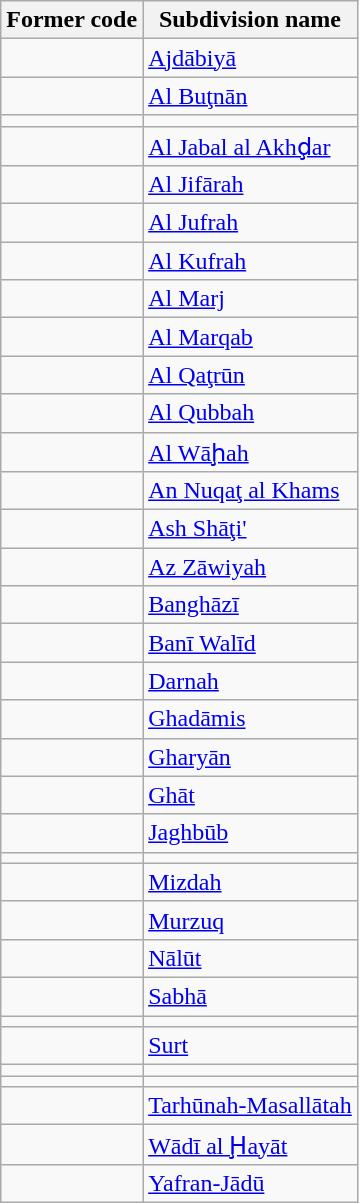<table class="wikitable sortable mw-collapsible">
<tr>
<th>Former code</th>
<th>Subdivision name</th>
</tr>
<tr>
<td></td>
<td><a href='#'>Ajdābiyā</a></td>
</tr>
<tr>
<td></td>
<td><a href='#'>Al Buţnān</a></td>
</tr>
<tr>
<td></td>
<td></td>
</tr>
<tr>
<td></td>
<td><a href='#'>Al Jabal al Akhḑar</a></td>
</tr>
<tr>
<td></td>
<td><a href='#'>Al Jifārah</a></td>
</tr>
<tr>
<td></td>
<td><a href='#'>Al Jufrah</a></td>
</tr>
<tr>
<td></td>
<td><a href='#'>Al Kufrah</a></td>
</tr>
<tr>
<td></td>
<td><a href='#'>Al Marj</a></td>
</tr>
<tr>
<td></td>
<td><a href='#'>Al Marqab</a></td>
</tr>
<tr>
<td></td>
<td><a href='#'>Al Qaţrūn</a></td>
</tr>
<tr>
<td></td>
<td><a href='#'>Al Qubbah</a></td>
</tr>
<tr>
<td></td>
<td><a href='#'>Al Wāḩah</a></td>
</tr>
<tr>
<td></td>
<td><a href='#'>An Nuqaţ al Khams</a></td>
</tr>
<tr>
<td></td>
<td><a href='#'>Ash Shāţi'</a></td>
</tr>
<tr>
<td></td>
<td><a href='#'>Az Zāwiyah</a></td>
</tr>
<tr>
<td></td>
<td><a href='#'>Banghāzī</a></td>
</tr>
<tr>
<td></td>
<td><a href='#'>Banī Walīd</a></td>
</tr>
<tr>
<td></td>
<td><a href='#'>Darnah</a></td>
</tr>
<tr>
<td></td>
<td><a href='#'>Ghadāmis</a></td>
</tr>
<tr>
<td></td>
<td><a href='#'>Gharyān</a></td>
</tr>
<tr>
<td></td>
<td><a href='#'>Ghāt</a></td>
</tr>
<tr>
<td></td>
<td><a href='#'>Jaghbūb</a></td>
</tr>
<tr>
<td></td>
<td></td>
</tr>
<tr>
<td></td>
<td><a href='#'>Mizdah</a></td>
</tr>
<tr>
<td></td>
<td><a href='#'>Murzuq</a></td>
</tr>
<tr>
<td></td>
<td><a href='#'>Nālūt</a></td>
</tr>
<tr>
<td></td>
<td><a href='#'>Sabhā</a></td>
</tr>
<tr>
<td></td>
<td></td>
</tr>
<tr>
<td></td>
<td><a href='#'>Surt</a></td>
</tr>
<tr>
<td></td>
<td></td>
</tr>
<tr>
<td></td>
<td></td>
</tr>
<tr>
<td></td>
<td><a href='#'>Tarhūnah-Masallātah</a></td>
</tr>
<tr>
<td></td>
<td><a href='#'>Wādī al Ḩayāt</a></td>
</tr>
<tr>
<td></td>
<td><a href='#'>Yafran-Jādū</a></td>
</tr>
</table>
